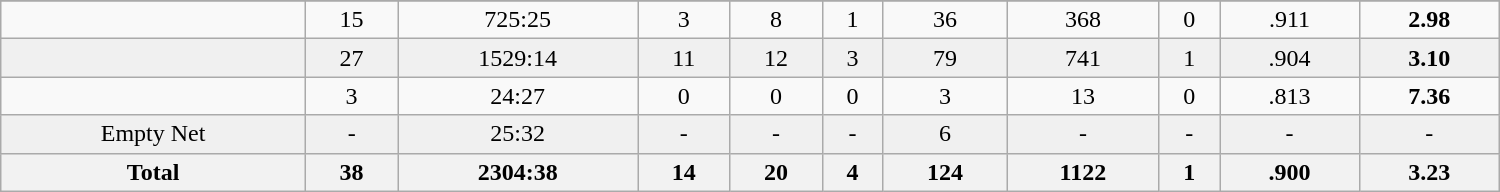<table class="wikitable sortable" width ="1000">
<tr align="center">
</tr>
<tr align="center" bgcolor="">
<td></td>
<td>15</td>
<td>725:25</td>
<td>3</td>
<td>8</td>
<td>1</td>
<td>36</td>
<td>368</td>
<td>0</td>
<td>.911</td>
<td><strong>2.98</strong></td>
</tr>
<tr align="center" bgcolor="f0f0f0">
<td></td>
<td>27</td>
<td>1529:14</td>
<td>11</td>
<td>12</td>
<td>3</td>
<td>79</td>
<td>741</td>
<td>1</td>
<td>.904</td>
<td><strong>3.10</strong></td>
</tr>
<tr align="center" bgcolor="">
<td></td>
<td>3</td>
<td>24:27</td>
<td>0</td>
<td>0</td>
<td>0</td>
<td>3</td>
<td>13</td>
<td>0</td>
<td>.813</td>
<td><strong>7.36</strong></td>
</tr>
<tr align="center" bgcolor="f0f0f0">
<td>Empty Net</td>
<td>-</td>
<td>25:32</td>
<td>-</td>
<td>-</td>
<td>-</td>
<td>6</td>
<td>-</td>
<td>-</td>
<td>-</td>
<td>-</td>
</tr>
<tr>
<th>Total</th>
<th>38</th>
<th>2304:38</th>
<th>14</th>
<th>20</th>
<th>4</th>
<th>124</th>
<th>1122</th>
<th>1</th>
<th>.900</th>
<th>3.23</th>
</tr>
</table>
